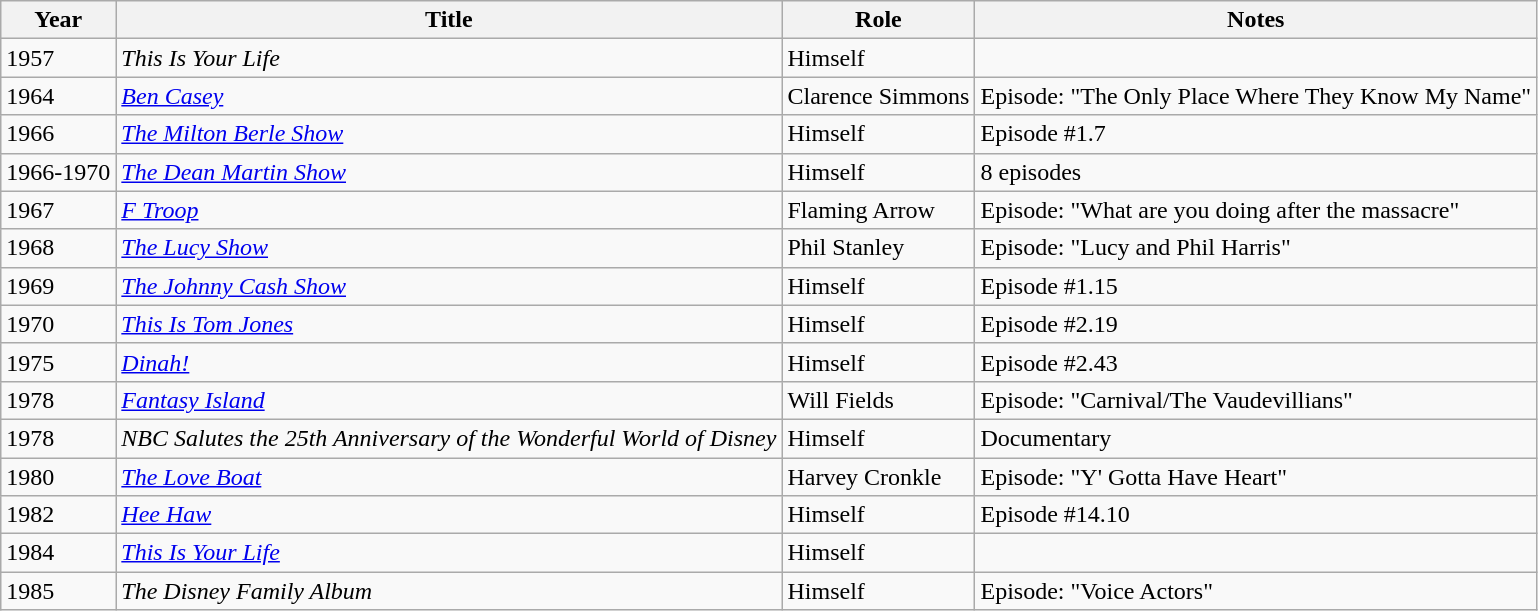<table class="wikitable">
<tr>
<th>Year</th>
<th>Title</th>
<th>Role</th>
<th>Notes</th>
</tr>
<tr>
<td>1957</td>
<td><em>This Is Your Life</em></td>
<td>Himself</td>
<td></td>
</tr>
<tr>
<td>1964</td>
<td><em><a href='#'>Ben Casey</a></em></td>
<td>Clarence Simmons</td>
<td>Episode: "The Only Place Where They Know My Name"</td>
</tr>
<tr>
<td>1966</td>
<td><em><a href='#'>The Milton Berle Show</a></em></td>
<td>Himself</td>
<td>Episode #1.7</td>
</tr>
<tr>
<td>1966-1970</td>
<td><em><a href='#'>The Dean Martin Show</a></em></td>
<td>Himself</td>
<td>8 episodes</td>
</tr>
<tr>
<td>1967</td>
<td><em><a href='#'>F Troop</a></em></td>
<td>Flaming Arrow</td>
<td>Episode: "What are you doing after the massacre"</td>
</tr>
<tr>
<td>1968</td>
<td><em><a href='#'>The Lucy Show</a></em></td>
<td>Phil Stanley</td>
<td>Episode: "Lucy and Phil Harris"</td>
</tr>
<tr>
<td>1969</td>
<td><em><a href='#'>The Johnny Cash Show</a></em></td>
<td>Himself</td>
<td>Episode #1.15</td>
</tr>
<tr>
<td>1970</td>
<td><em><a href='#'>This Is Tom Jones</a></em></td>
<td>Himself</td>
<td>Episode #2.19</td>
</tr>
<tr>
<td>1975</td>
<td><em><a href='#'>Dinah!</a></em></td>
<td>Himself</td>
<td>Episode #2.43</td>
</tr>
<tr>
<td>1978</td>
<td><em><a href='#'>Fantasy Island</a></em></td>
<td>Will Fields</td>
<td>Episode: "Carnival/The Vaudevillians"</td>
</tr>
<tr>
<td>1978</td>
<td><em>NBC Salutes the 25th Anniversary of the Wonderful World of Disney</em></td>
<td>Himself</td>
<td>Documentary</td>
</tr>
<tr>
<td>1980</td>
<td><em><a href='#'>The Love Boat</a></em></td>
<td>Harvey Cronkle</td>
<td>Episode: "Y' Gotta Have Heart"</td>
</tr>
<tr>
<td>1982</td>
<td><em><a href='#'>Hee Haw</a></em></td>
<td>Himself</td>
<td>Episode #14.10</td>
</tr>
<tr>
<td>1984</td>
<td><em><a href='#'>This Is Your Life</a></em></td>
<td>Himself</td>
<td></td>
</tr>
<tr>
<td>1985</td>
<td><em>The Disney Family Album</em></td>
<td>Himself</td>
<td>Episode: "Voice Actors"</td>
</tr>
</table>
